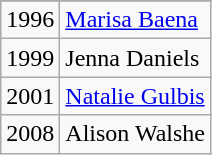<table class="wikitable">
<tr>
</tr>
<tr>
<td>1996</td>
<td><a href='#'>Marisa Baena</a></td>
</tr>
<tr>
<td>1999</td>
<td>Jenna Daniels</td>
</tr>
<tr>
<td>2001</td>
<td><a href='#'>Natalie Gulbis</a></td>
</tr>
<tr>
<td>2008</td>
<td>Alison Walshe</td>
</tr>
</table>
